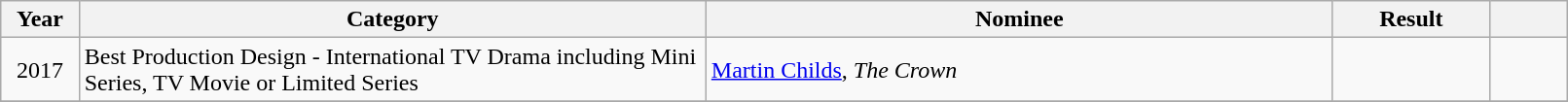<table class="wikitable" style="width:85%;">
<tr>
<th width=5%>Year</th>
<th style="width:40%;">Category</th>
<th style="width:40%;">Nominee</th>
<th style="width:10%;">Result</th>
<th width=5%></th>
</tr>
<tr>
<td style="text-align: center;">2017</td>
<td>Best Production Design - International TV Drama including Mini Series, TV Movie or Limited Series</td>
<td><a href='#'>Martin Childs</a>, <em>The Crown</em></td>
<td></td>
<td></td>
</tr>
<tr>
</tr>
</table>
